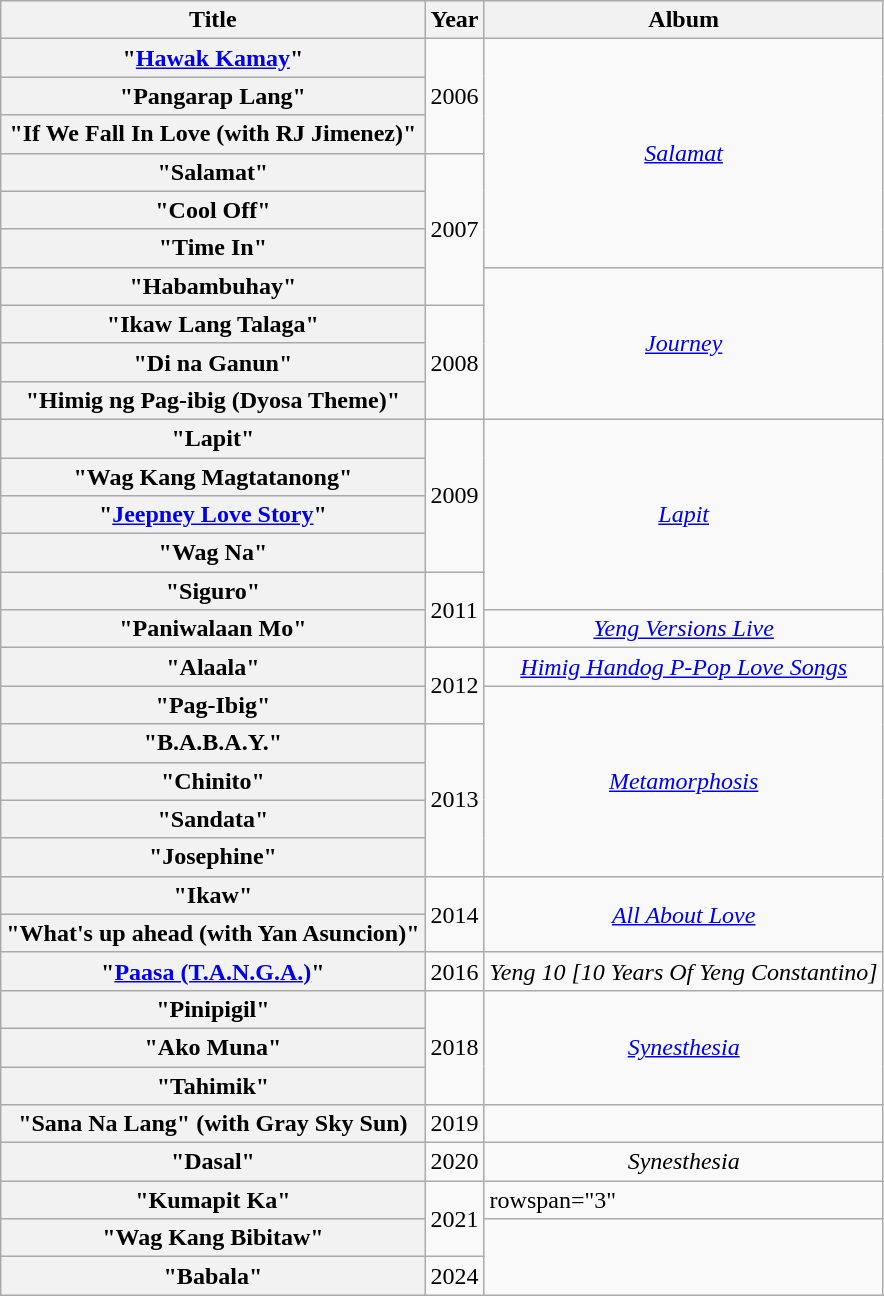<table class="wikitable plainrowheaders">
<tr>
<th>Title</th>
<th>Year</th>
<th>Album</th>
</tr>
<tr>
<th scope="row">"<a href='#'>Hawak Kamay</a>"</th>
<td rowspan="3">2006</td>
<td rowspan="6" style="text-align:center;"><em><a href='#'>Salamat</a></em></td>
</tr>
<tr>
<th scope="row">"Pangarap Lang"</th>
</tr>
<tr>
<th scope="row">"If We Fall In Love (with RJ Jimenez)"</th>
</tr>
<tr>
<th scope="row">"Salamat"</th>
<td rowspan="4">2007</td>
</tr>
<tr>
<th scope="row">"Cool Off"</th>
</tr>
<tr>
<th scope="row">"Time In"</th>
</tr>
<tr>
<th scope="row">"Habambuhay"</th>
<td rowspan="4" style="text-align:center;"><em><a href='#'>Journey</a></em></td>
</tr>
<tr>
<th scope="row">"Ikaw Lang Talaga"</th>
<td rowspan="3">2008</td>
</tr>
<tr>
<th scope="row">"Di na Ganun"</th>
</tr>
<tr>
<th scope="row">"Himig ng Pag-ibig (Dyosa Theme)"</th>
</tr>
<tr>
<th scope="row">"Lapit"</th>
<td rowspan="4">2009</td>
<td rowspan="5" style="text-align:center;"><em><a href='#'>Lapit</a></em></td>
</tr>
<tr>
<th scope="row">"Wag Kang Magtatanong"</th>
</tr>
<tr>
<th scope="row">"<a href='#'>Jeepney Love Story</a>"</th>
</tr>
<tr>
<th scope="row">"Wag Na"</th>
</tr>
<tr>
<th scope="row">"Siguro"</th>
<td rowspan="2">2011</td>
</tr>
<tr>
<th scope="row">"Paniwalaan Mo"</th>
<td style="text-align:center;"><em><a href='#'>Yeng Versions Live</a></em></td>
</tr>
<tr>
<th scope="row">"Alaala"</th>
<td rowspan="2">2012</td>
<td style="text-align:center;"><em><a href='#'>Himig Handog P-Pop Love Songs</a></em></td>
</tr>
<tr>
<th scope="row">"Pag-Ibig"</th>
<td rowspan="5" style="text-align:center;"><em><a href='#'>Metamorphosis</a></em></td>
</tr>
<tr>
<th scope="row">"B.A.B.A.Y."</th>
<td rowspan="4">2013</td>
</tr>
<tr>
<th scope="row">"Chinito"</th>
</tr>
<tr>
<th scope="row">"Sandata"</th>
</tr>
<tr>
<th scope="row">"Josephine"</th>
</tr>
<tr>
<th scope="row">"Ikaw"</th>
<td rowspan="2">2014</td>
<td rowspan="2" style="text-align:center;"><em><a href='#'>All About Love</a></em></td>
</tr>
<tr>
<th scope="row">"What's up ahead (with Yan Asuncion)"</th>
</tr>
<tr>
<th scope="row">"<a href='#'>Paasa (T.A.N.G.A.)</a>"</th>
<td>2016</td>
<td><em>Yeng 10 [10 Years Of Yeng Constantino]</em></td>
</tr>
<tr>
<th scope="row">"Pinipigil"</th>
<td rowspan="3">2018</td>
<td rowspan="3" align="center"><em><a href='#'>Synesthesia</a></em></td>
</tr>
<tr>
<th scope="row">"Ako Muna"</th>
</tr>
<tr>
<th scope="row">"Tahimik"</th>
</tr>
<tr>
<th scope="row">"Sana Na Lang" (with Gray Sky Sun)</th>
<td>2019</td>
<td></td>
</tr>
<tr>
<th scope="row">"Dasal"</th>
<td>2020</td>
<td align="center"><em>Synesthesia</em></td>
</tr>
<tr>
<th scope="row">"Kumapit Ka"</th>
<td rowspan="2">2021</td>
<td>rowspan="3" </td>
</tr>
<tr>
<th scope="row">"Wag Kang Bibitaw"</th>
</tr>
<tr>
<th scope="row">"Babala"</th>
<td>2024</td>
</tr>
</table>
